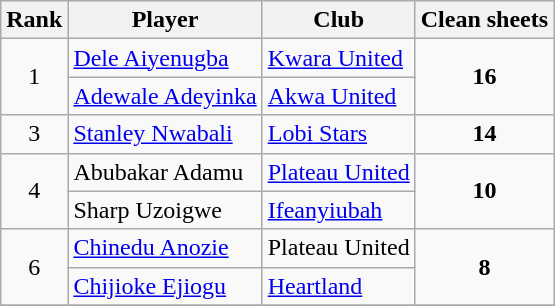<table class="wikitable" style="text-align:center">
<tr>
<th>Rank</th>
<th>Player</th>
<th>Club</th>
<th>Clean sheets</th>
</tr>
<tr>
<td rowspan=2>1</td>
<td align="left"> <a href='#'>Dele Aiyenugba</a></td>
<td align="left"><a href='#'>Kwara United</a></td>
<td rowspan=2><strong>16</strong></td>
</tr>
<tr>
<td align="left"> <a href='#'>Adewale Adeyinka</a></td>
<td align="left"><a href='#'>Akwa United</a></td>
</tr>
<tr>
<td>3</td>
<td align="left"> <a href='#'>Stanley Nwabali</a></td>
<td align="left"><a href='#'>Lobi Stars</a></td>
<td><strong>14</strong></td>
</tr>
<tr>
<td rowspan=2>4</td>
<td align="left"> Abubakar Adamu</td>
<td align="left"><a href='#'>Plateau United</a></td>
<td rowspan=2><strong>10</strong></td>
</tr>
<tr>
<td align="left"> Sharp Uzoigwe</td>
<td align="left"><a href='#'>Ifeanyiubah</a></td>
</tr>
<tr>
<td rowspan=2>6</td>
<td align="left"> <a href='#'>Chinedu Anozie</a></td>
<td align="left">Plateau United</td>
<td rowspan=2><strong>8</strong></td>
</tr>
<tr>
<td align="left"> <a href='#'>Chijioke Ejiogu</a></td>
<td align="left"><a href='#'>Heartland</a></td>
</tr>
<tr>
</tr>
</table>
